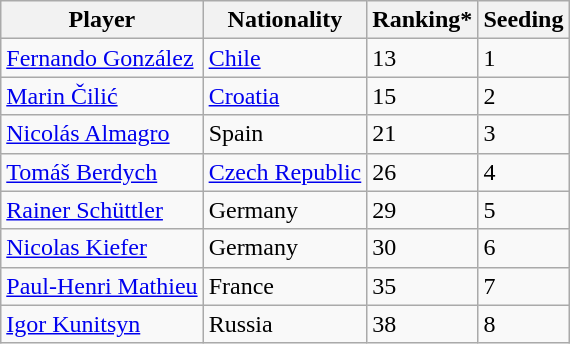<table class="wikitable" border="1">
<tr>
<th>Player</th>
<th>Nationality</th>
<th>Ranking*</th>
<th>Seeding</th>
</tr>
<tr>
<td><a href='#'>Fernando González</a></td>
<td> <a href='#'>Chile</a></td>
<td>13</td>
<td>1</td>
</tr>
<tr>
<td><a href='#'>Marin Čilić</a></td>
<td> <a href='#'>Croatia</a></td>
<td>15</td>
<td>2</td>
</tr>
<tr>
<td><a href='#'>Nicolás Almagro</a></td>
<td> Spain</td>
<td>21</td>
<td>3</td>
</tr>
<tr>
<td><a href='#'>Tomáš Berdych</a></td>
<td> <a href='#'>Czech Republic</a></td>
<td>26</td>
<td>4</td>
</tr>
<tr>
<td><a href='#'>Rainer Schüttler</a></td>
<td> Germany</td>
<td>29</td>
<td>5</td>
</tr>
<tr>
<td><a href='#'>Nicolas Kiefer</a></td>
<td> Germany</td>
<td>30</td>
<td>6</td>
</tr>
<tr>
<td><a href='#'>Paul-Henri Mathieu</a></td>
<td> France</td>
<td>35</td>
<td>7</td>
</tr>
<tr>
<td><a href='#'>Igor Kunitsyn</a></td>
<td> Russia</td>
<td>38</td>
<td>8</td>
</tr>
</table>
